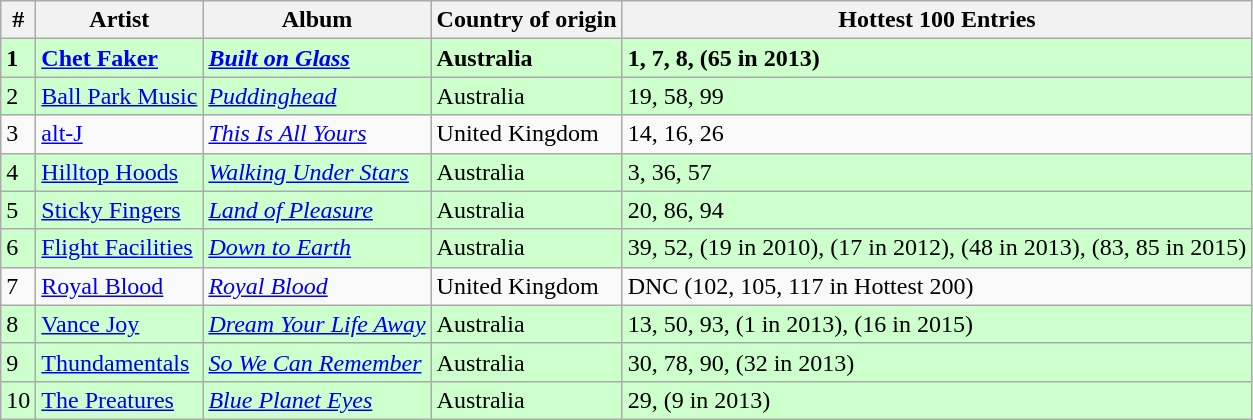<table class="wikitable sortable">
<tr>
<th>#</th>
<th Artist>Artist</th>
<th>Album</th>
<th>Country of origin</th>
<th>Hottest 100 Entries</th>
</tr>
<tr style="background: #ccffcc">
<td><strong>1</strong></td>
<td><strong><a href='#'>Chet Faker</a></strong></td>
<td><strong><em><a href='#'>Built on Glass</a></em></strong></td>
<td><strong>Australia</strong></td>
<td><strong>1, 7, 8, (65 in 2013)</strong></td>
</tr>
<tr style="background: #ccffcc">
<td>2</td>
<td><a href='#'>Ball Park Music</a></td>
<td><em><a href='#'>Puddinghead</a></em></td>
<td>Australia</td>
<td>19, 58, 99</td>
</tr>
<tr>
<td>3</td>
<td><a href='#'>alt-J</a></td>
<td><em><a href='#'>This Is All Yours</a></em></td>
<td>United Kingdom</td>
<td>14, 16, 26</td>
</tr>
<tr style="background: #ccffcc">
<td>4</td>
<td><a href='#'>Hilltop Hoods</a></td>
<td><em><a href='#'>Walking Under Stars</a></em></td>
<td>Australia</td>
<td>3, 36, 57</td>
</tr>
<tr style="background: #ccffcc">
<td>5</td>
<td><a href='#'>Sticky Fingers</a></td>
<td><em><a href='#'>Land of Pleasure</a></em></td>
<td>Australia</td>
<td>20, 86, 94</td>
</tr>
<tr style="background: #ccffcc">
<td>6</td>
<td><a href='#'>Flight Facilities</a></td>
<td><a href='#'><em>Down to Earth</em></a></td>
<td>Australia</td>
<td>39, 52, (19 in 2010), (17 in 2012), (48 in 2013), (83, 85 in 2015)</td>
</tr>
<tr>
<td>7</td>
<td><a href='#'>Royal Blood</a></td>
<td><em><a href='#'>Royal Blood</a></em></td>
<td>United Kingdom</td>
<td>DNC (102, 105, 117 in Hottest 200)</td>
</tr>
<tr style="background: #ccffcc">
<td>8</td>
<td><a href='#'>Vance Joy</a></td>
<td><em><a href='#'>Dream Your Life Away</a></em></td>
<td>Australia</td>
<td>13, 50, 93, (1 in 2013), (16 in 2015)</td>
</tr>
<tr style="background: #ccffcc">
<td>9</td>
<td><a href='#'>Thundamentals</a></td>
<td><em><a href='#'>So We Can Remember</a></em></td>
<td>Australia</td>
<td>30, 78, 90, (32 in 2013)</td>
</tr>
<tr style="background: #ccffcc">
<td>10</td>
<td><a href='#'>The Preatures</a></td>
<td><em><a href='#'>Blue Planet Eyes</a></em></td>
<td>Australia</td>
<td>29, (9 in 2013)</td>
</tr>
</table>
